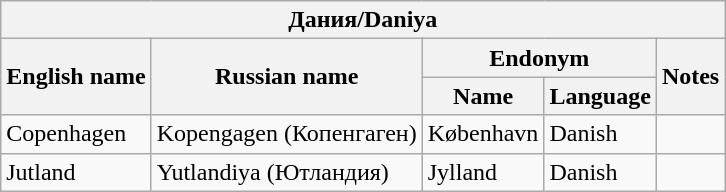<table class="wikitable sortable">
<tr>
<th colspan="5"> Дания/Daniya</th>
</tr>
<tr>
<th rowspan="2">English name</th>
<th rowspan="2">Russian name</th>
<th colspan="2">Endonym</th>
<th rowspan="2">Notes</th>
</tr>
<tr>
<th>Name</th>
<th>Language</th>
</tr>
<tr>
<td>Copenhagen</td>
<td>Kopengagen (Копенгаген)</td>
<td>København</td>
<td>Danish</td>
<td></td>
</tr>
<tr>
<td>Jutland</td>
<td>Yutlandiya (Ютландия)</td>
<td>Jylland</td>
<td>Danish</td>
<td></td>
</tr>
</table>
